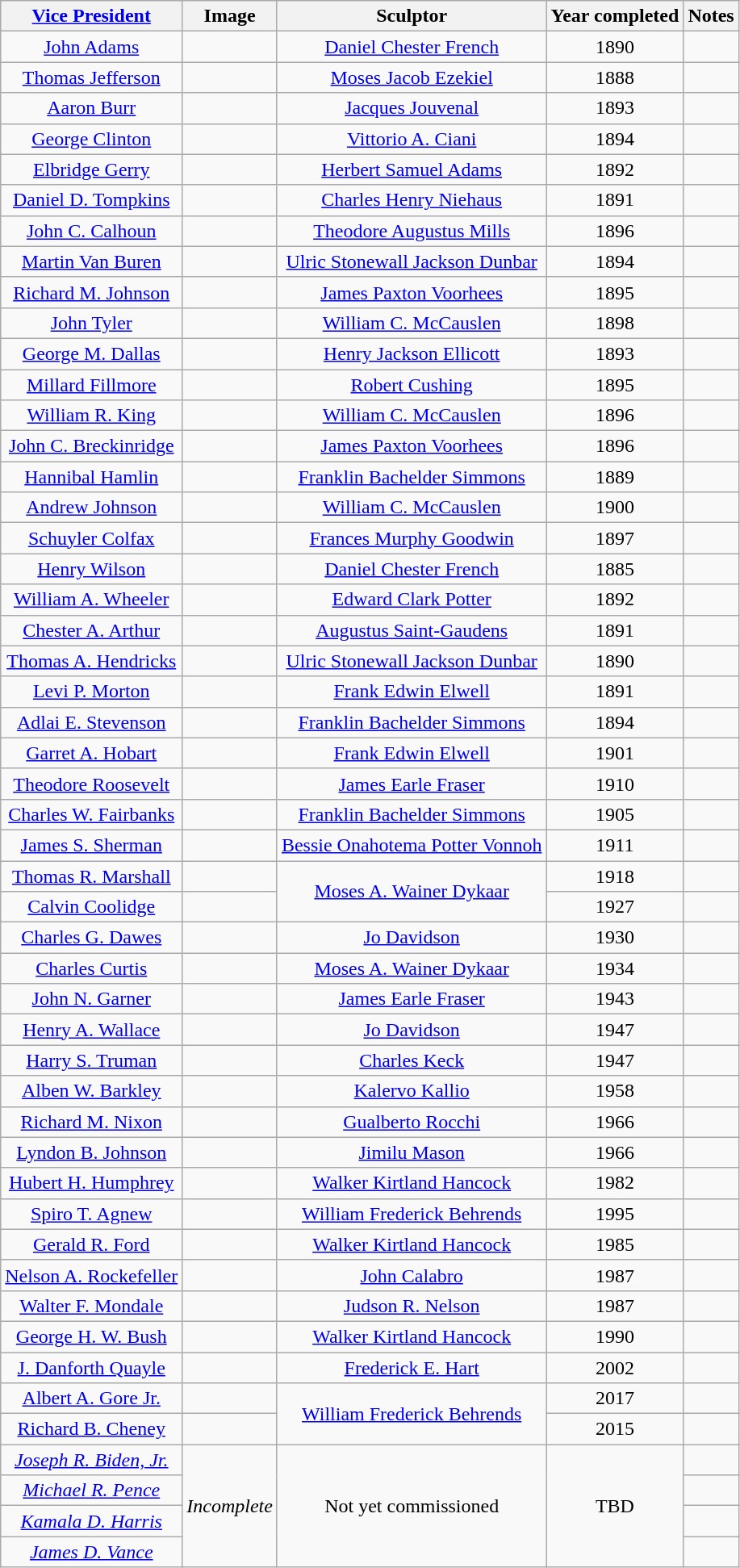<table class="wikitable sortable" style="text-align:center">
<tr>
<th><a href='#'>Vice President</a></th>
<th class="unsortable">Image</th>
<th>Sculptor</th>
<th>Year completed</th>
<th class="unsortable">Notes</th>
</tr>
<tr>
<td><a href='#'>John Adams</a></td>
<td></td>
<td><a href='#'>Daniel Chester French</a></td>
<td>1890</td>
<td></td>
</tr>
<tr>
<td><a href='#'>Thomas Jefferson</a></td>
<td></td>
<td><a href='#'>Moses Jacob Ezekiel</a></td>
<td>1888</td>
<td></td>
</tr>
<tr>
<td><a href='#'>Aaron Burr</a></td>
<td></td>
<td><a href='#'>Jacques Jouvenal</a></td>
<td>1893</td>
<td></td>
</tr>
<tr>
<td><a href='#'>George Clinton</a></td>
<td></td>
<td><a href='#'>Vittorio A. Ciani</a></td>
<td>1894</td>
<td></td>
</tr>
<tr>
<td><a href='#'>Elbridge Gerry</a></td>
<td></td>
<td><a href='#'>Herbert Samuel Adams</a></td>
<td>1892</td>
<td></td>
</tr>
<tr>
<td><a href='#'>Daniel D. Tompkins</a></td>
<td></td>
<td><a href='#'>Charles Henry Niehaus</a></td>
<td>1891</td>
<td></td>
</tr>
<tr>
<td><a href='#'>John C. Calhoun</a></td>
<td></td>
<td><a href='#'>Theodore Augustus Mills</a></td>
<td>1896</td>
<td></td>
</tr>
<tr>
<td><a href='#'>Martin Van Buren</a></td>
<td></td>
<td><a href='#'>Ulric Stonewall Jackson Dunbar</a></td>
<td>1894</td>
<td></td>
</tr>
<tr>
<td><a href='#'>Richard M. Johnson</a></td>
<td></td>
<td><a href='#'>James Paxton Voorhees</a></td>
<td>1895</td>
<td></td>
</tr>
<tr>
<td><a href='#'>John Tyler</a></td>
<td></td>
<td><a href='#'>William C. McCauslen</a></td>
<td>1898</td>
<td></td>
</tr>
<tr>
<td><a href='#'>George M. Dallas</a></td>
<td></td>
<td><a href='#'>Henry Jackson Ellicott</a></td>
<td>1893</td>
<td></td>
</tr>
<tr>
<td><a href='#'>Millard Fillmore</a></td>
<td></td>
<td><a href='#'>Robert Cushing</a></td>
<td>1895</td>
<td></td>
</tr>
<tr>
<td><a href='#'>William R. King</a></td>
<td></td>
<td><a href='#'>William C. McCauslen</a></td>
<td>1896</td>
<td></td>
</tr>
<tr>
<td><a href='#'>John C. Breckinridge</a></td>
<td></td>
<td><a href='#'>James Paxton Voorhees</a></td>
<td>1896</td>
<td></td>
</tr>
<tr>
<td><a href='#'>Hannibal Hamlin</a></td>
<td></td>
<td><a href='#'>Franklin Bachelder Simmons</a></td>
<td>1889</td>
<td></td>
</tr>
<tr>
<td><a href='#'>Andrew Johnson</a></td>
<td></td>
<td><a href='#'>William C. McCauslen</a></td>
<td>1900</td>
<td></td>
</tr>
<tr>
<td><a href='#'>Schuyler Colfax</a></td>
<td></td>
<td><a href='#'>Frances Murphy Goodwin</a></td>
<td>1897</td>
<td></td>
</tr>
<tr>
<td><a href='#'>Henry Wilson</a></td>
<td></td>
<td><a href='#'>Daniel Chester French</a></td>
<td>1885</td>
<td></td>
</tr>
<tr>
<td><a href='#'>William A. Wheeler</a></td>
<td></td>
<td><a href='#'>Edward Clark Potter</a></td>
<td>1892</td>
<td></td>
</tr>
<tr>
<td><a href='#'>Chester A. Arthur</a></td>
<td></td>
<td><a href='#'>Augustus Saint-Gaudens</a></td>
<td>1891</td>
<td></td>
</tr>
<tr>
<td><a href='#'>Thomas A. Hendricks</a></td>
<td></td>
<td><a href='#'>Ulric Stonewall Jackson Dunbar</a></td>
<td>1890</td>
<td></td>
</tr>
<tr>
<td><a href='#'>Levi P. Morton</a></td>
<td></td>
<td><a href='#'>Frank Edwin Elwell</a></td>
<td>1891</td>
<td></td>
</tr>
<tr>
<td><a href='#'>Adlai E. Stevenson</a></td>
<td></td>
<td><a href='#'>Franklin Bachelder Simmons</a></td>
<td>1894</td>
<td></td>
</tr>
<tr>
<td><a href='#'>Garret A. Hobart</a></td>
<td></td>
<td><a href='#'>Frank Edwin Elwell</a></td>
<td>1901</td>
<td></td>
</tr>
<tr>
<td><a href='#'>Theodore Roosevelt</a></td>
<td></td>
<td><a href='#'>James Earle Fraser</a></td>
<td>1910</td>
<td></td>
</tr>
<tr>
<td><a href='#'>Charles W. Fairbanks</a></td>
<td></td>
<td><a href='#'>Franklin Bachelder Simmons</a></td>
<td>1905</td>
<td></td>
</tr>
<tr>
<td><a href='#'>James S. Sherman</a></td>
<td></td>
<td><a href='#'>Bessie Onahotema Potter Vonnoh</a></td>
<td>1911</td>
<td></td>
</tr>
<tr>
<td><a href='#'>Thomas R. Marshall</a></td>
<td></td>
<td rowspan="2"><a href='#'>Moses A. Wainer Dykaar</a></td>
<td>1918</td>
<td></td>
</tr>
<tr>
<td><a href='#'>Calvin Coolidge</a></td>
<td></td>
<td>1927</td>
<td></td>
</tr>
<tr>
<td><a href='#'>Charles G. Dawes</a></td>
<td></td>
<td><a href='#'>Jo Davidson</a></td>
<td>1930</td>
<td></td>
</tr>
<tr>
<td><a href='#'>Charles Curtis</a></td>
<td></td>
<td><a href='#'>Moses A. Wainer Dykaar</a></td>
<td>1934</td>
<td></td>
</tr>
<tr>
<td><a href='#'>John N. Garner</a></td>
<td></td>
<td><a href='#'>James Earle Fraser</a></td>
<td>1943</td>
<td></td>
</tr>
<tr>
<td><a href='#'>Henry A. Wallace</a></td>
<td></td>
<td><a href='#'>Jo Davidson</a></td>
<td>1947</td>
<td></td>
</tr>
<tr>
<td><a href='#'>Harry S. Truman</a></td>
<td></td>
<td><a href='#'>Charles Keck</a></td>
<td>1947</td>
<td></td>
</tr>
<tr>
<td><a href='#'>Alben W. Barkley</a></td>
<td></td>
<td><a href='#'>Kalervo Kallio</a></td>
<td>1958</td>
<td></td>
</tr>
<tr>
<td><a href='#'>Richard M. Nixon</a></td>
<td></td>
<td><a href='#'>Gualberto Rocchi</a></td>
<td>1966</td>
<td></td>
</tr>
<tr>
<td><a href='#'>Lyndon B. Johnson</a></td>
<td></td>
<td><a href='#'>Jimilu Mason</a></td>
<td>1966</td>
<td></td>
</tr>
<tr>
<td><a href='#'>Hubert H. Humphrey</a></td>
<td></td>
<td><a href='#'>Walker Kirtland Hancock</a></td>
<td>1982</td>
<td></td>
</tr>
<tr>
<td><a href='#'>Spiro T. Agnew</a></td>
<td></td>
<td><a href='#'>William Frederick Behrends</a></td>
<td>1995</td>
<td></td>
</tr>
<tr>
<td><a href='#'>Gerald R. Ford</a></td>
<td></td>
<td><a href='#'>Walker Kirtland Hancock</a></td>
<td>1985</td>
<td></td>
</tr>
<tr>
<td><a href='#'>Nelson A. Rockefeller</a></td>
<td></td>
<td><a href='#'>John Calabro</a></td>
<td>1987</td>
<td></td>
</tr>
<tr>
<td><a href='#'>Walter F. Mondale</a></td>
<td></td>
<td><a href='#'>Judson R. Nelson</a></td>
<td>1987</td>
<td></td>
</tr>
<tr>
<td><a href='#'>George H. W. Bush</a></td>
<td></td>
<td><a href='#'>Walker Kirtland Hancock</a></td>
<td>1990</td>
<td></td>
</tr>
<tr>
<td><a href='#'>J. Danforth Quayle</a></td>
<td></td>
<td><a href='#'>Frederick E. Hart</a></td>
<td>2002</td>
<td></td>
</tr>
<tr>
<td><a href='#'>Albert A. Gore Jr.</a></td>
<td></td>
<td rowspan="2"><a href='#'>William Frederick Behrends</a></td>
<td>2017</td>
<td></td>
</tr>
<tr>
<td><a href='#'>Richard B. Cheney</a></td>
<td></td>
<td>2015</td>
<td></td>
</tr>
<tr>
<td><a href='#'><em>Joseph R. Biden, Jr.</em></a></td>
<td rowspan="4"><em>Incomplete</em></td>
<td rowspan="4">Not yet commissioned</td>
<td rowspan="4">TBD</td>
<td></td>
</tr>
<tr>
<td><a href='#'><em>Michael R. Pence</em></a></td>
<td></td>
</tr>
<tr>
<td><em><a href='#'>Kamala D. Harris</a></em></td>
<td></td>
</tr>
<tr>
<td><em><a href='#'>James D. Vance</a></td>
<td></td>
</tr>
</table>
